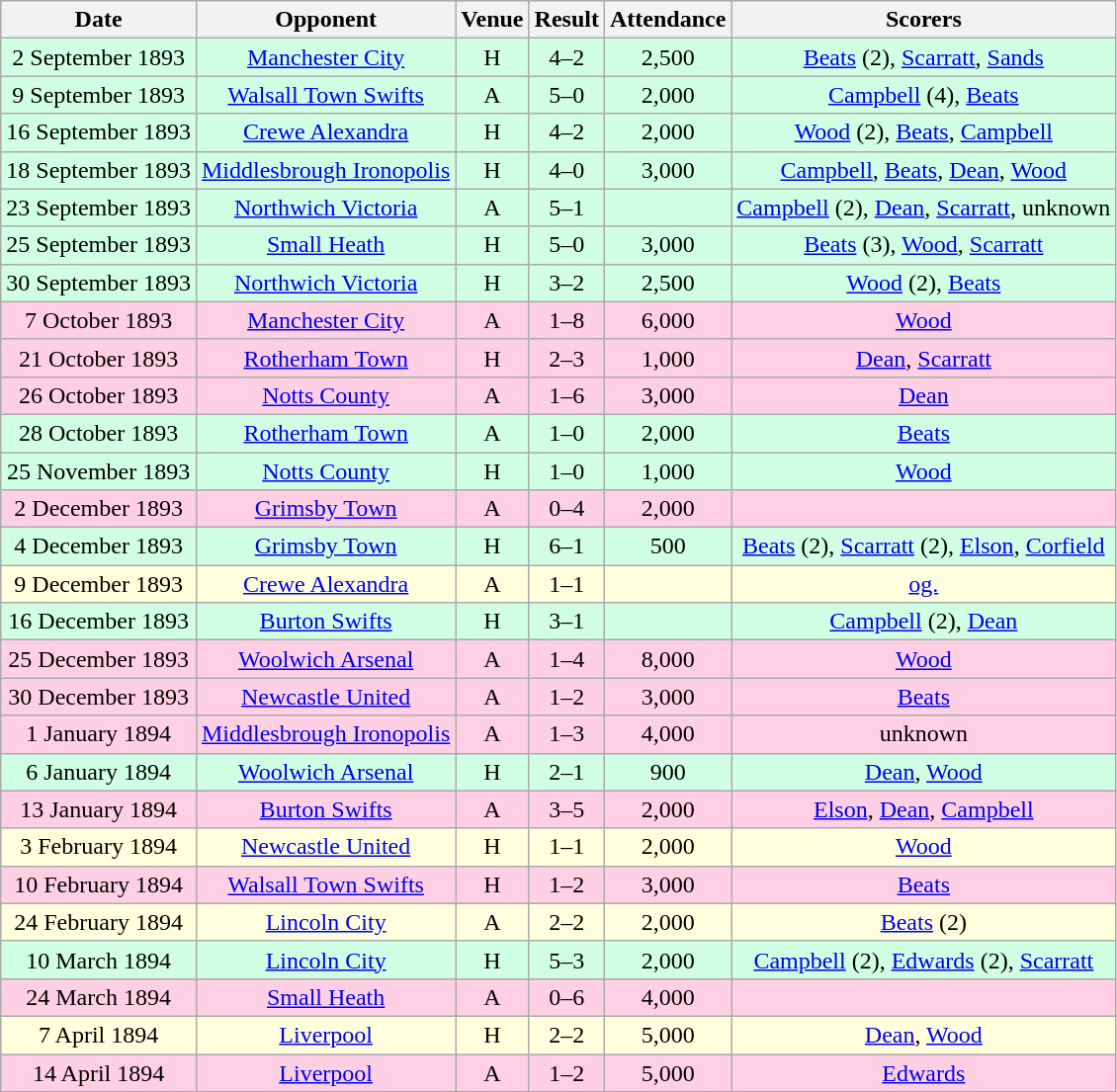<table class="wikitable sortable" style="font-size:100%; text-align:center">
<tr>
<th>Date</th>
<th>Opponent</th>
<th>Venue</th>
<th>Result</th>
<th>Attendance</th>
<th>Scorers</th>
</tr>
<tr style="background-color: #d0ffe3;">
<td>2 September 1893</td>
<td><a href='#'>Manchester City</a></td>
<td>H</td>
<td>4–2</td>
<td>2,500</td>
<td><a href='#'>Beats</a> (2), <a href='#'>Scarratt</a>, <a href='#'>Sands</a></td>
</tr>
<tr style="background-color: #d0ffe3;">
<td>9 September 1893</td>
<td><a href='#'>Walsall Town Swifts</a></td>
<td>A</td>
<td>5–0</td>
<td>2,000</td>
<td><a href='#'>Campbell</a> (4), <a href='#'>Beats</a></td>
</tr>
<tr style="background-color: #d0ffe3;">
<td>16 September 1893</td>
<td><a href='#'>Crewe Alexandra</a></td>
<td>H</td>
<td>4–2</td>
<td>2,000</td>
<td><a href='#'>Wood</a> (2), <a href='#'>Beats</a>, <a href='#'>Campbell</a></td>
</tr>
<tr style="background-color: #d0ffe3;">
<td>18 September 1893</td>
<td><a href='#'>Middlesbrough Ironopolis</a></td>
<td>H</td>
<td>4–0</td>
<td>3,000</td>
<td><a href='#'>Campbell</a>, <a href='#'>Beats</a>, <a href='#'>Dean</a>, <a href='#'>Wood</a></td>
</tr>
<tr style="background-color: #d0ffe3;">
<td>23 September 1893</td>
<td><a href='#'>Northwich Victoria</a></td>
<td>A</td>
<td>5–1</td>
<td></td>
<td><a href='#'>Campbell</a> (2), <a href='#'>Dean</a>, <a href='#'>Scarratt</a>, unknown</td>
</tr>
<tr style="background-color: #d0ffe3;">
<td>25 September 1893</td>
<td><a href='#'>Small Heath</a></td>
<td>H</td>
<td>5–0</td>
<td>3,000</td>
<td><a href='#'>Beats</a> (3), <a href='#'>Wood</a>, <a href='#'>Scarratt</a></td>
</tr>
<tr style="background-color: #d0ffe3;">
<td>30 September 1893</td>
<td><a href='#'>Northwich Victoria</a></td>
<td>H</td>
<td>3–2</td>
<td>2,500</td>
<td><a href='#'>Wood</a> (2), <a href='#'>Beats</a></td>
</tr>
<tr style="background-color: #ffd0e3;">
<td>7 October 1893</td>
<td><a href='#'>Manchester City</a></td>
<td>A</td>
<td>1–8</td>
<td>6,000</td>
<td><a href='#'>Wood</a></td>
</tr>
<tr style="background-color: #ffd0e3;">
<td>21 October 1893</td>
<td><a href='#'>Rotherham Town</a></td>
<td>H</td>
<td>2–3</td>
<td>1,000</td>
<td><a href='#'>Dean</a>, <a href='#'>Scarratt</a></td>
</tr>
<tr style="background-color: #ffd0e3;">
<td>26 October 1893</td>
<td><a href='#'>Notts County</a></td>
<td>A</td>
<td>1–6</td>
<td>3,000</td>
<td><a href='#'>Dean</a></td>
</tr>
<tr style="background-color: #d0ffe3;">
<td>28 October 1893</td>
<td><a href='#'>Rotherham Town</a></td>
<td>A</td>
<td>1–0</td>
<td>2,000</td>
<td><a href='#'>Beats</a></td>
</tr>
<tr style="background-color: #d0ffe3;">
<td>25 November 1893</td>
<td><a href='#'>Notts County</a></td>
<td>H</td>
<td>1–0</td>
<td>1,000</td>
<td><a href='#'>Wood</a></td>
</tr>
<tr style="background-color: #ffd0e3;">
<td>2 December 1893</td>
<td><a href='#'>Grimsby Town</a></td>
<td>A</td>
<td>0–4</td>
<td>2,000</td>
<td></td>
</tr>
<tr style="background-color: #d0ffe3;">
<td>4 December 1893</td>
<td><a href='#'>Grimsby Town</a></td>
<td>H</td>
<td>6–1</td>
<td>500</td>
<td><a href='#'>Beats</a> (2), <a href='#'>Scarratt</a> (2), <a href='#'>Elson</a>, <a href='#'>Corfield</a></td>
</tr>
<tr style="background-color: #ffffdd;">
<td>9 December 1893</td>
<td><a href='#'>Crewe Alexandra</a></td>
<td>A</td>
<td>1–1</td>
<td></td>
<td><a href='#'>og.</a></td>
</tr>
<tr style="background-color: #d0ffe3;">
<td>16 December 1893</td>
<td><a href='#'>Burton Swifts</a></td>
<td>H</td>
<td>3–1</td>
<td></td>
<td><a href='#'>Campbell</a> (2), <a href='#'>Dean</a></td>
</tr>
<tr style="background-color: #ffd0e3;">
<td>25 December 1893</td>
<td><a href='#'>Woolwich Arsenal</a></td>
<td>A</td>
<td>1–4</td>
<td>8,000</td>
<td><a href='#'>Wood</a></td>
</tr>
<tr style="background-color: #ffd0e3;">
<td>30 December 1893</td>
<td><a href='#'>Newcastle United</a></td>
<td>A</td>
<td>1–2</td>
<td>3,000</td>
<td><a href='#'>Beats</a></td>
</tr>
<tr style="background-color: #ffd0e3;">
<td>1 January 1894</td>
<td><a href='#'>Middlesbrough Ironopolis</a></td>
<td>A</td>
<td>1–3</td>
<td>4,000</td>
<td>unknown</td>
</tr>
<tr style="background-color: #d0ffe3;">
<td>6 January 1894</td>
<td><a href='#'>Woolwich Arsenal</a></td>
<td>H</td>
<td>2–1</td>
<td>900</td>
<td><a href='#'>Dean</a>, <a href='#'>Wood</a></td>
</tr>
<tr style="background-color: #ffd0e3;">
<td>13 January 1894</td>
<td><a href='#'>Burton Swifts</a></td>
<td>A</td>
<td>3–5</td>
<td>2,000</td>
<td><a href='#'>Elson</a>, <a href='#'>Dean</a>, <a href='#'>Campbell</a></td>
</tr>
<tr style="background-color: #ffffdd;">
<td>3 February 1894</td>
<td><a href='#'>Newcastle United</a></td>
<td>H</td>
<td>1–1</td>
<td>2,000</td>
<td><a href='#'>Wood</a></td>
</tr>
<tr style="background-color: #ffd0e3;">
<td>10 February 1894</td>
<td><a href='#'>Walsall Town Swifts</a></td>
<td>H</td>
<td>1–2</td>
<td>3,000</td>
<td><a href='#'>Beats</a></td>
</tr>
<tr style="background-color: #ffffdd;">
<td>24 February 1894</td>
<td><a href='#'>Lincoln City</a></td>
<td>A</td>
<td>2–2</td>
<td>2,000</td>
<td><a href='#'>Beats</a> (2)</td>
</tr>
<tr style="background-color: #d0ffe3;">
<td>10 March 1894</td>
<td><a href='#'>Lincoln City</a></td>
<td>H</td>
<td>5–3</td>
<td>2,000</td>
<td><a href='#'>Campbell</a> (2), <a href='#'>Edwards</a> (2), <a href='#'>Scarratt</a></td>
</tr>
<tr style="background-color: #ffd0e3;">
<td>24 March 1894</td>
<td><a href='#'>Small Heath</a></td>
<td>A</td>
<td>0–6</td>
<td>4,000</td>
<td></td>
</tr>
<tr style="background-color: #ffffdd;">
<td>7 April 1894</td>
<td><a href='#'>Liverpool</a></td>
<td>H</td>
<td>2–2</td>
<td>5,000</td>
<td><a href='#'>Dean</a>, <a href='#'>Wood</a></td>
</tr>
<tr style="background-color: #ffd0e3;">
<td>14 April 1894</td>
<td><a href='#'>Liverpool</a></td>
<td>A</td>
<td>1–2</td>
<td>5,000</td>
<td><a href='#'>Edwards</a></td>
</tr>
</table>
